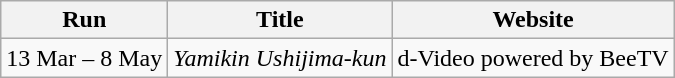<table class="wikitable">
<tr>
<th>Run</th>
<th>Title</th>
<th>Website</th>
</tr>
<tr>
<td>13 Mar – 8 May</td>
<td><em>Yamikin Ushijima-kun</em></td>
<td>d-Video powered by BeeTV</td>
</tr>
</table>
